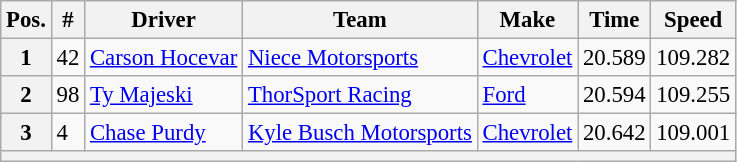<table class="wikitable" style="font-size:95%">
<tr>
<th>Pos.</th>
<th>#</th>
<th>Driver</th>
<th>Team</th>
<th>Make</th>
<th>Time</th>
<th>Speed</th>
</tr>
<tr>
<th>1</th>
<td>42</td>
<td><a href='#'>Carson Hocevar</a></td>
<td><a href='#'>Niece Motorsports</a></td>
<td><a href='#'>Chevrolet</a></td>
<td>20.589</td>
<td>109.282</td>
</tr>
<tr>
<th>2</th>
<td>98</td>
<td><a href='#'>Ty Majeski</a></td>
<td><a href='#'>ThorSport Racing</a></td>
<td><a href='#'>Ford</a></td>
<td>20.594</td>
<td>109.255</td>
</tr>
<tr>
<th>3</th>
<td>4</td>
<td><a href='#'>Chase Purdy</a></td>
<td><a href='#'>Kyle Busch Motorsports</a></td>
<td><a href='#'>Chevrolet</a></td>
<td>20.642</td>
<td>109.001</td>
</tr>
<tr>
<th colspan="7"></th>
</tr>
</table>
